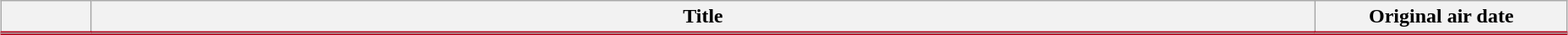<table class="wikitable" style="width:98%; margin:auto; background:#FFF;">
<tr style="border-bottom: 3px solid #B30018;">
<th style="width:4em;"></th>
<th>Title</th>
<th style="width:12em;">Original air date</th>
</tr>
<tr>
</tr>
</table>
